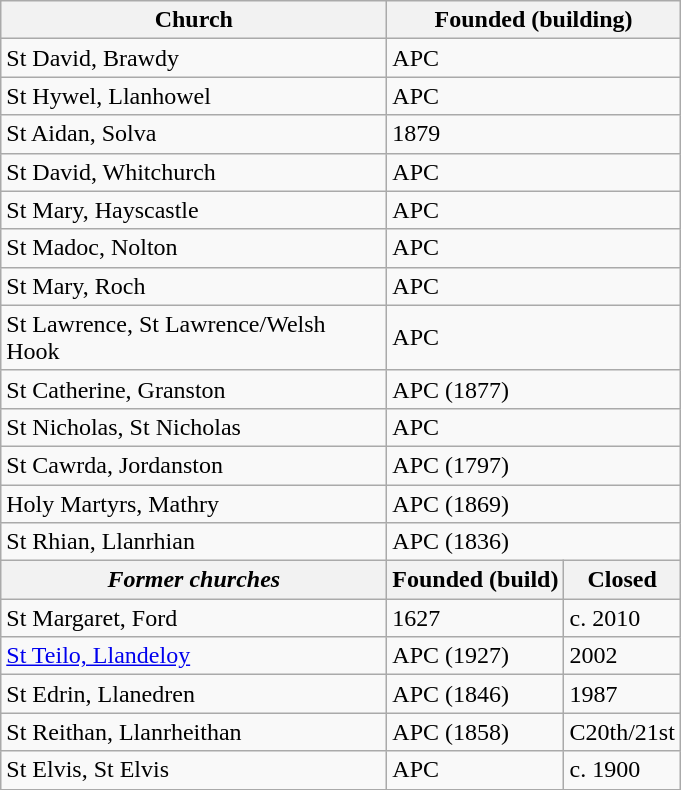<table class="wikitable">
<tr>
<th width="250">Church</th>
<th colspan="2" width="125">Founded (building)</th>
</tr>
<tr>
<td>St David, Brawdy</td>
<td colspan="2">APC</td>
</tr>
<tr>
<td>St Hywel, Llanhowel</td>
<td colspan="2">APC</td>
</tr>
<tr>
<td>St Aidan, Solva</td>
<td colspan="2">1879</td>
</tr>
<tr>
<td>St David, Whitchurch</td>
<td colspan="2">APC</td>
</tr>
<tr>
<td>St Mary, Hayscastle</td>
<td colspan="2">APC</td>
</tr>
<tr>
<td>St Madoc, Nolton</td>
<td colspan="2">APC</td>
</tr>
<tr>
<td>St Mary, Roch</td>
<td colspan="2">APC</td>
</tr>
<tr>
<td>St Lawrence, St Lawrence/Welsh Hook</td>
<td colspan="2">APC</td>
</tr>
<tr>
<td>St Catherine, Granston</td>
<td colspan="2">APC (1877)</td>
</tr>
<tr>
<td>St Nicholas, St Nicholas</td>
<td colspan="2">APC</td>
</tr>
<tr>
<td>St Cawrda, Jordanston</td>
<td colspan="2">APC (1797)</td>
</tr>
<tr>
<td>Holy Martyrs, Mathry</td>
<td colspan="2">APC (1869)</td>
</tr>
<tr>
<td>St Rhian, Llanrhian</td>
<td colspan="2">APC (1836)</td>
</tr>
<tr>
<th><em>Former churches</em></th>
<th>Founded (build)</th>
<th>Closed</th>
</tr>
<tr>
<td>St Margaret, Ford</td>
<td>1627</td>
<td>c. 2010</td>
</tr>
<tr>
<td><a href='#'>St Teilo, Llandeloy</a></td>
<td>APC (1927)</td>
<td>2002</td>
</tr>
<tr>
<td>St Edrin, Llanedren</td>
<td>APC (1846)</td>
<td>1987</td>
</tr>
<tr>
<td>St Reithan, Llanrheithan</td>
<td>APC (1858)</td>
<td>C20th/21st</td>
</tr>
<tr>
<td>St Elvis, St Elvis</td>
<td>APC</td>
<td>c. 1900</td>
</tr>
</table>
